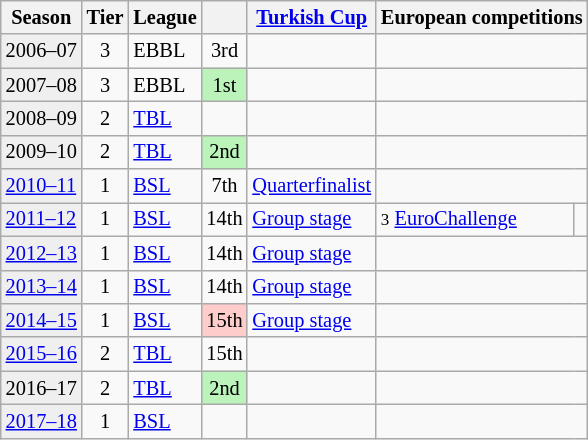<table class="wikitable" style="font-size:85%">
<tr>
<th>Season</th>
<th>Tier</th>
<th>League</th>
<th></th>
<th><a href='#'>Turkish Cup</a></th>
<th colspan=2>European competitions</th>
</tr>
<tr>
<td style="background:#efefef;">2006–07</td>
<td align="center">3</td>
<td>EBBL</td>
<td align="center">3rd</td>
<td></td>
<td colspan=2></td>
</tr>
<tr>
<td style="background:#efefef;">2007–08</td>
<td align="center">3</td>
<td>EBBL</td>
<td style="background:#BBF3BB" align="center">1st</td>
<td></td>
<td colspan=2></td>
</tr>
<tr>
<td style="background:#efefef;">2008–09</td>
<td align="center">2</td>
<td><a href='#'>TBL</a></td>
<td align="center"></td>
<td></td>
<td colspan=2></td>
</tr>
<tr>
<td style="background:#efefef;">2009–10</td>
<td align="center">2</td>
<td><a href='#'>TBL</a></td>
<td style="background:#BBF3BB" align="center">2nd</td>
<td></td>
<td colspan=2></td>
</tr>
<tr>
<td style="background:#efefef;"><a href='#'>2010–11</a></td>
<td align="center">1</td>
<td><a href='#'>BSL</a></td>
<td align="center">7th</td>
<td><a href='#'>Quarterfinalist</a></td>
<td colspan=2></td>
</tr>
<tr>
<td style="background:#efefef;"><a href='#'>2011–12</a></td>
<td align="center">1</td>
<td><a href='#'>BSL</a></td>
<td align="center">14th</td>
<td><a href='#'>Group stage</a></td>
<td><small>3</small> <a href='#'>EuroChallenge</a></td>
<td></td>
</tr>
<tr>
<td style="background:#efefef;"><a href='#'>2012–13</a></td>
<td align="center">1</td>
<td><a href='#'>BSL</a></td>
<td align="center">14th</td>
<td><a href='#'>Group stage</a></td>
<td colspan=2></td>
</tr>
<tr>
<td style="background:#efefef;"><a href='#'>2013–14</a></td>
<td align="center">1</td>
<td><a href='#'>BSL</a></td>
<td align="center">14th</td>
<td><a href='#'>Group stage</a></td>
<td colspan=2></td>
</tr>
<tr>
<td style="background:#efefef;"><a href='#'>2014–15</a></td>
<td align="center">1</td>
<td><a href='#'>BSL</a></td>
<td align="center" bgcolor=#fcc>15th</td>
<td><a href='#'>Group stage</a></td>
<td colspan=2></td>
</tr>
<tr>
<td style="background:#efefef;"><a href='#'>2015–16</a></td>
<td align="center">2</td>
<td><a href='#'>TBL</a></td>
<td align="center">15th</td>
<td></td>
<td colspan=2></td>
</tr>
<tr>
<td style="background:#efefef;">2016–17</td>
<td align="center">2</td>
<td><a href='#'>TBL</a></td>
<td style="background:#BBF3BB" align="center">2nd</td>
<td></td>
<td colspan=2></td>
</tr>
<tr>
<td style="background:#efefef;"><a href='#'>2017–18</a></td>
<td align="center">1</td>
<td><a href='#'>BSL</a></td>
<td></td>
<td></td>
<td colspan=2></td>
</tr>
</table>
